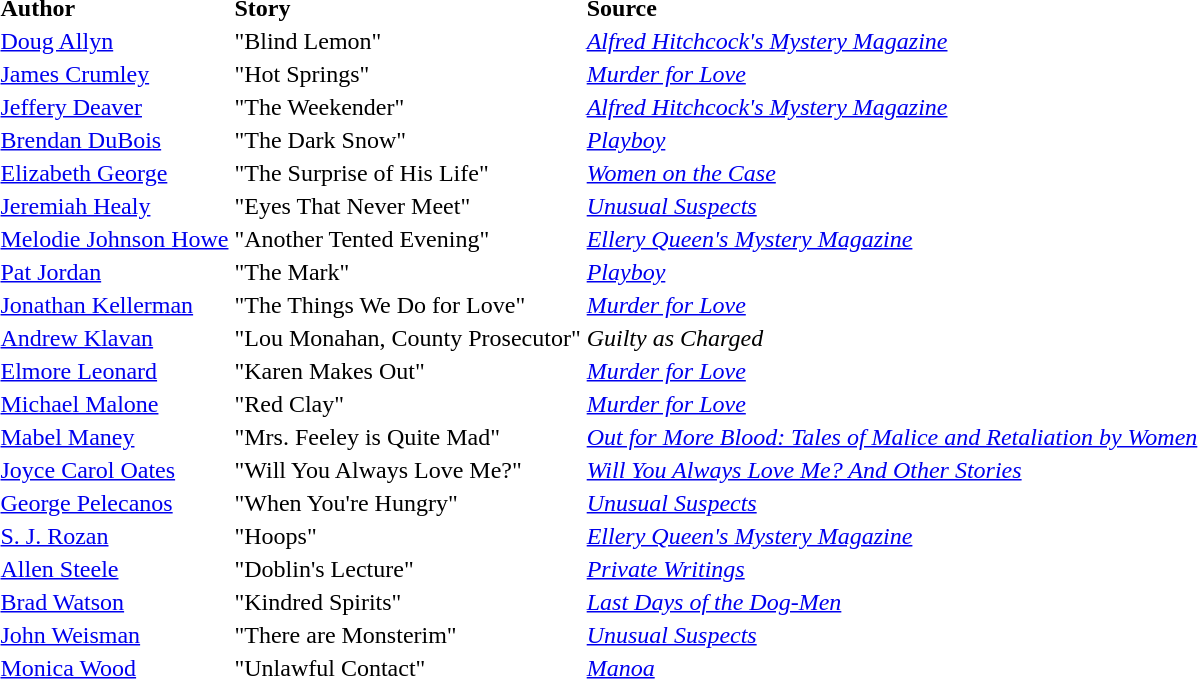<table>
<tr>
<td><strong>Author</strong></td>
<td><strong>Story</strong></td>
<td><strong>Source</strong></td>
</tr>
<tr>
<td><a href='#'>Doug Allyn</a></td>
<td>"Blind Lemon"</td>
<td><em><a href='#'>Alfred Hitchcock's Mystery Magazine</a></em></td>
</tr>
<tr>
<td><a href='#'>James Crumley</a></td>
<td>"Hot Springs"</td>
<td><em><a href='#'>Murder for Love</a></em></td>
</tr>
<tr>
<td><a href='#'>Jeffery Deaver</a></td>
<td>"The Weekender"</td>
<td><em><a href='#'>Alfred Hitchcock's Mystery Magazine</a></em></td>
</tr>
<tr>
<td><a href='#'>Brendan DuBois</a></td>
<td>"The Dark Snow"</td>
<td><em><a href='#'>Playboy</a></em></td>
</tr>
<tr>
<td><a href='#'>Elizabeth George</a></td>
<td>"The Surprise of His Life"</td>
<td><em><a href='#'>Women on the Case</a></em></td>
</tr>
<tr>
<td><a href='#'>Jeremiah Healy</a></td>
<td>"Eyes That Never Meet"</td>
<td><em><a href='#'>Unusual Suspects</a></em></td>
</tr>
<tr>
<td><a href='#'>Melodie Johnson Howe</a></td>
<td>"Another Tented Evening"</td>
<td><em><a href='#'>Ellery Queen's Mystery Magazine</a></em></td>
</tr>
<tr>
<td><a href='#'>Pat Jordan</a></td>
<td>"The Mark"</td>
<td><em><a href='#'>Playboy</a></em></td>
</tr>
<tr>
<td><a href='#'>Jonathan Kellerman</a></td>
<td>"The Things We Do for Love"</td>
<td><em> <a href='#'>Murder for Love</a></em></td>
</tr>
<tr>
<td><a href='#'>Andrew Klavan</a></td>
<td>"Lou Monahan, County Prosecutor"</td>
<td><em>Guilty as Charged</em></td>
</tr>
<tr>
<td><a href='#'>Elmore Leonard</a></td>
<td>"Karen Makes Out"</td>
<td><em><a href='#'>Murder for Love</a></em></td>
</tr>
<tr>
<td><a href='#'>Michael Malone</a></td>
<td>"Red Clay"</td>
<td><em><a href='#'>Murder for Love</a></em></td>
</tr>
<tr>
<td><a href='#'>Mabel Maney</a></td>
<td>"Mrs. Feeley is Quite Mad"</td>
<td><em><a href='#'>Out for More Blood: Tales of Malice and Retaliation by Women</a></em></td>
</tr>
<tr>
<td><a href='#'>Joyce Carol Oates</a></td>
<td>"Will You Always Love Me?"</td>
<td><em><a href='#'>Will You Always Love Me? And Other Stories</a></em></td>
</tr>
<tr>
<td><a href='#'>George Pelecanos</a></td>
<td>"When You're Hungry"</td>
<td><em><a href='#'>Unusual Suspects</a></em></td>
</tr>
<tr>
<td><a href='#'>S. J. Rozan</a></td>
<td>"Hoops"</td>
<td><em><a href='#'>Ellery Queen's Mystery Magazine</a></em></td>
</tr>
<tr>
<td><a href='#'>Allen Steele</a></td>
<td>"Doblin's Lecture"</td>
<td><em><a href='#'>Private Writings</a></em></td>
</tr>
<tr>
<td><a href='#'>Brad Watson</a></td>
<td>"Kindred Spirits"</td>
<td><em><a href='#'>Last Days of the Dog-Men</a></em></td>
</tr>
<tr>
<td><a href='#'>John Weisman</a></td>
<td>"There are Monsterim"</td>
<td><em><a href='#'>Unusual Suspects</a></em></td>
</tr>
<tr>
<td><a href='#'>Monica Wood</a></td>
<td>"Unlawful Contact"</td>
<td><em><a href='#'>Manoa</a></em></td>
</tr>
</table>
